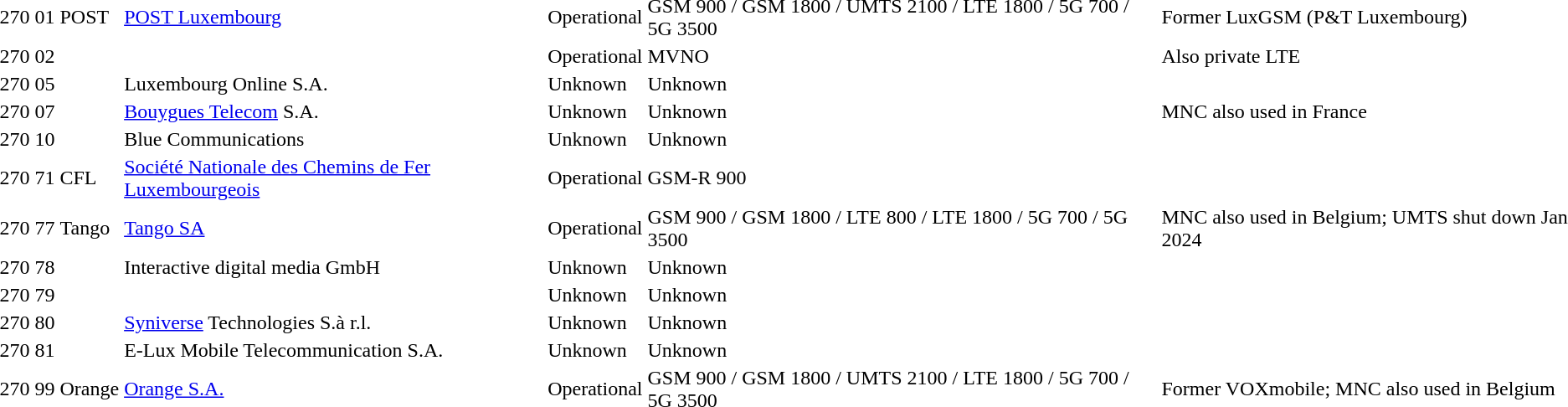<table>
<tr>
<td>270</td>
<td>01</td>
<td>POST</td>
<td><a href='#'>POST Luxembourg</a></td>
<td>Operational</td>
<td>GSM 900 / GSM 1800 / UMTS 2100 / LTE 1800 / 5G 700 / 5G 3500</td>
<td>Former LuxGSM (P&T Luxembourg)</td>
</tr>
<tr>
<td>270</td>
<td>02</td>
<td></td>
<td></td>
<td>Operational</td>
<td>MVNO</td>
<td>Also private LTE</td>
</tr>
<tr>
<td>270</td>
<td>05</td>
<td></td>
<td>Luxembourg Online S.A.</td>
<td>Unknown</td>
<td>Unknown</td>
<td></td>
</tr>
<tr>
<td>270</td>
<td>07</td>
<td></td>
<td><a href='#'>Bouygues Telecom</a> S.A.</td>
<td>Unknown</td>
<td>Unknown</td>
<td> MNC also used in France</td>
</tr>
<tr>
<td>270</td>
<td>10</td>
<td></td>
<td>Blue Communications</td>
<td>Unknown</td>
<td>Unknown</td>
<td></td>
</tr>
<tr>
<td>270</td>
<td>71</td>
<td>CFL</td>
<td><a href='#'>Société Nationale des Chemins de Fer Luxembourgeois</a></td>
<td>Operational</td>
<td>GSM-R 900</td>
<td></td>
</tr>
<tr>
<td>270</td>
<td>77</td>
<td>Tango</td>
<td><a href='#'>Tango SA</a></td>
<td>Operational</td>
<td>GSM 900 / GSM 1800 / LTE 800 / LTE 1800 / 5G 700 / 5G 3500</td>
<td> MNC also used in Belgium; UMTS shut down Jan 2024</td>
</tr>
<tr>
<td>270</td>
<td>78</td>
<td></td>
<td>Interactive digital media GmbH</td>
<td>Unknown</td>
<td>Unknown</td>
<td></td>
</tr>
<tr>
<td>270</td>
<td>79</td>
<td></td>
<td></td>
<td>Unknown</td>
<td>Unknown</td>
<td></td>
</tr>
<tr>
<td>270</td>
<td>80</td>
<td></td>
<td><a href='#'>Syniverse</a> Technologies S.à r.l.</td>
<td>Unknown</td>
<td>Unknown</td>
<td></td>
</tr>
<tr>
<td>270</td>
<td>81</td>
<td></td>
<td>E-Lux Mobile Telecommunication S.A.</td>
<td>Unknown</td>
<td>Unknown</td>
<td></td>
</tr>
<tr>
<td>270</td>
<td>99</td>
<td>Orange</td>
<td><a href='#'>Orange S.A.</a></td>
<td>Operational</td>
<td>GSM 900 / GSM 1800 / UMTS 2100 / LTE 1800 / 5G 700 / 5G 3500</td>
<td>Former VOXmobile; MNC also used in Belgium</td>
</tr>
</table>
